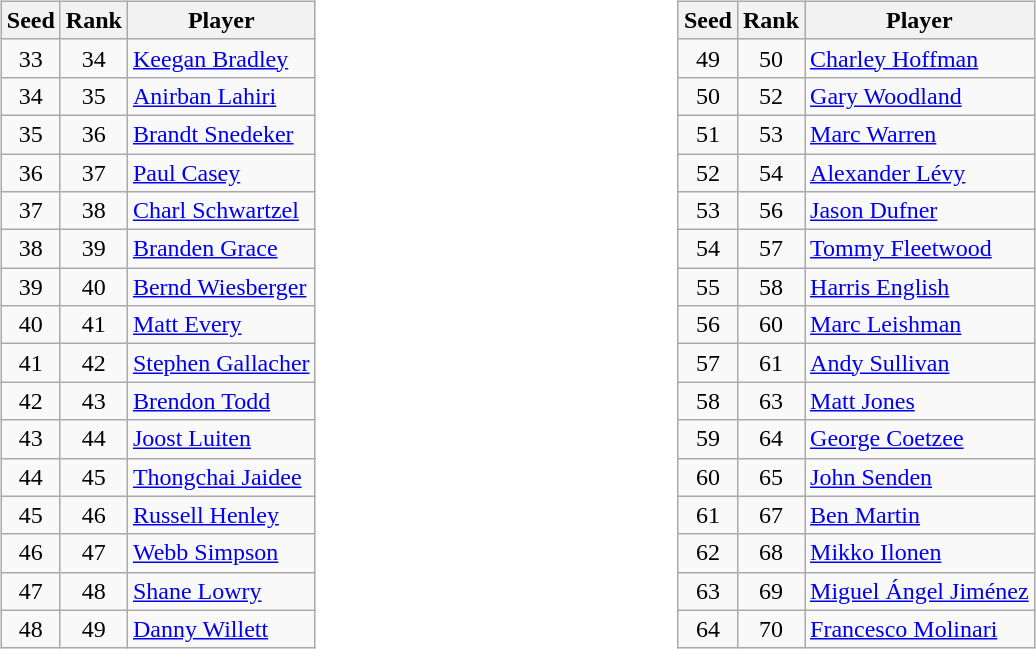<table style="width: 60em">
<tr>
<td><br><table class="wikitable">
<tr>
<th>Seed</th>
<th>Rank</th>
<th>Player</th>
</tr>
<tr>
<td align=center>33</td>
<td align=center>34</td>
<td> <a href='#'>Keegan Bradley</a></td>
</tr>
<tr>
<td align=center>34</td>
<td align=center>35</td>
<td> <a href='#'>Anirban Lahiri</a></td>
</tr>
<tr>
<td align=center>35</td>
<td align=center>36</td>
<td> <a href='#'>Brandt Snedeker</a></td>
</tr>
<tr>
<td align=center>36</td>
<td align=center>37</td>
<td> <a href='#'>Paul Casey</a></td>
</tr>
<tr>
<td align=center>37</td>
<td align=center>38</td>
<td> <a href='#'>Charl Schwartzel</a></td>
</tr>
<tr>
<td align=center>38</td>
<td align=center>39</td>
<td> <a href='#'>Branden Grace</a></td>
</tr>
<tr>
<td align=center>39</td>
<td align=center>40</td>
<td> <a href='#'>Bernd Wiesberger</a></td>
</tr>
<tr>
<td align=center>40</td>
<td align=center>41</td>
<td> <a href='#'>Matt Every</a></td>
</tr>
<tr>
<td align=center>41</td>
<td align=center>42</td>
<td> <a href='#'>Stephen Gallacher</a></td>
</tr>
<tr>
<td align=center>42</td>
<td align=center>43</td>
<td> <a href='#'>Brendon Todd</a></td>
</tr>
<tr>
<td align=center>43</td>
<td align=center>44</td>
<td> <a href='#'>Joost Luiten</a></td>
</tr>
<tr>
<td align=center>44</td>
<td align=center>45</td>
<td> <a href='#'>Thongchai Jaidee</a></td>
</tr>
<tr>
<td align=center>45</td>
<td align=center>46</td>
<td> <a href='#'>Russell Henley</a></td>
</tr>
<tr>
<td align=center>46</td>
<td align=center>47</td>
<td> <a href='#'>Webb Simpson</a></td>
</tr>
<tr>
<td align=center>47</td>
<td align=center>48</td>
<td> <a href='#'>Shane Lowry</a></td>
</tr>
<tr>
<td align=center>48</td>
<td align=center>49</td>
<td> <a href='#'>Danny Willett</a></td>
</tr>
</table>
</td>
<td><br><table class="wikitable">
<tr>
<th>Seed</th>
<th>Rank</th>
<th>Player</th>
</tr>
<tr>
<td align=center>49</td>
<td align=center>50</td>
<td> <a href='#'>Charley Hoffman</a></td>
</tr>
<tr>
<td align=center>50</td>
<td align=center>52</td>
<td> <a href='#'>Gary Woodland</a></td>
</tr>
<tr>
<td align=center>51</td>
<td align=center>53</td>
<td> <a href='#'>Marc Warren</a></td>
</tr>
<tr>
<td align=center>52</td>
<td align=center>54</td>
<td> <a href='#'>Alexander Lévy</a></td>
</tr>
<tr>
<td align=center>53</td>
<td align=center>56</td>
<td> <a href='#'>Jason Dufner</a></td>
</tr>
<tr>
<td align=center>54</td>
<td align=center>57</td>
<td> <a href='#'>Tommy Fleetwood</a></td>
</tr>
<tr>
<td align=center>55</td>
<td align=center>58</td>
<td> <a href='#'>Harris English</a></td>
</tr>
<tr>
<td align=center>56</td>
<td align=center>60</td>
<td> <a href='#'>Marc Leishman</a></td>
</tr>
<tr>
<td align=center>57</td>
<td align=center>61</td>
<td> <a href='#'>Andy Sullivan</a></td>
</tr>
<tr>
<td align=center>58</td>
<td align=center>63</td>
<td> <a href='#'>Matt Jones</a></td>
</tr>
<tr>
<td align=center>59</td>
<td align=center>64</td>
<td> <a href='#'>George Coetzee</a></td>
</tr>
<tr>
<td align=center>60</td>
<td align=center>65</td>
<td> <a href='#'>John Senden</a></td>
</tr>
<tr>
<td align=center>61</td>
<td align=center>67</td>
<td> <a href='#'>Ben Martin</a></td>
</tr>
<tr>
<td align=center>62</td>
<td align=center>68</td>
<td> <a href='#'>Mikko Ilonen</a></td>
</tr>
<tr>
<td align=center>63</td>
<td align=center>69</td>
<td> <a href='#'>Miguel Ángel Jiménez</a></td>
</tr>
<tr>
<td align=center>64</td>
<td align=center>70</td>
<td> <a href='#'>Francesco Molinari</a></td>
</tr>
</table>
</td>
</tr>
</table>
